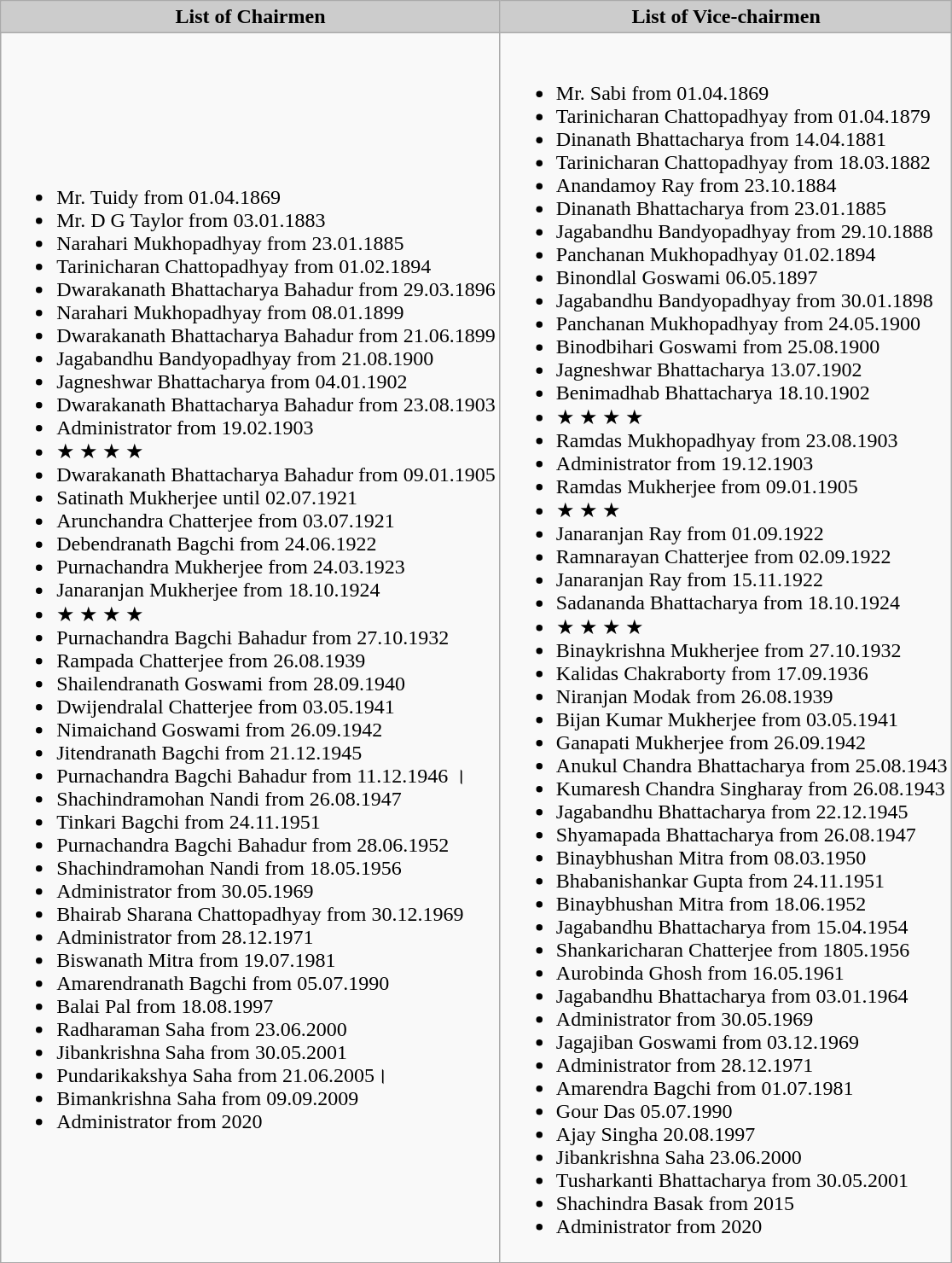<table class="wikitable sortable">
<tr>
<th style="background-color:#cccccc;">List of Chairmen</th>
<th style="background-color:#cccccc;">List of Vice-chairmen</th>
</tr>
<tr>
<td><br><ul><li>Mr. Tuidy from 01.04.1869</li><li>Mr. D G Taylor from 03.01.1883</li><li>Narahari Mukhopadhyay from 23.01.1885</li><li>Tarinicharan Chattopadhyay from 01.02.1894</li><li>Dwarakanath Bhattacharya Bahadur from 29.03.1896</li><li>Narahari Mukhopadhyay from 08.01.1899</li><li>Dwarakanath Bhattacharya Bahadur from 21.06.1899</li><li>Jagabandhu Bandyopadhyay from 21.08.1900</li><li>Jagneshwar Bhattacharya from 04.01.1902</li><li>Dwarakanath Bhattacharya Bahadur from 23.08.1903</li><li>Administrator from 19.02.1903</li><li>★ ★ ★ ★</li><li>Dwarakanath Bhattacharya Bahadur from 09.01.1905</li><li>Satinath Mukherjee until 02.07.1921</li><li>Arunchandra Chatterjee from 03.07.1921</li><li>Debendranath Bagchi from 24.06.1922</li><li>Purnachandra Mukherjee from 24.03.1923</li><li>Janaranjan Mukherjee from 18.10.1924</li><li>★ ★ ★ ★</li><li>Purnachandra Bagchi Bahadur from 27.10.1932</li><li>Rampada Chatterjee from 26.08.1939</li><li>Shailendranath Goswami from 28.09.1940</li><li>Dwijendralal Chatterjee from 03.05.1941</li><li>Nimaichand Goswami from 26.09.1942</li><li>Jitendranath Bagchi from 21.12.1945</li><li>Purnachandra Bagchi Bahadur from 11.12.1946 ।</li><li>Shachindramohan Nandi from 26.08.1947</li><li>Tinkari Bagchi from 24.11.1951</li><li>Purnachandra Bagchi Bahadur from 28.06.1952</li><li>Shachindramohan Nandi from 18.05.1956</li><li>Administrator from 30.05.1969</li><li>Bhairab Sharana Chattopadhyay from 30.12.1969</li><li>Administrator from 28.12.1971</li><li>Biswanath Mitra from 19.07.1981</li><li>Amarendranath Bagchi from 05.07.1990</li><li>Balai Pal from 18.08.1997</li><li>Radharaman Saha from 23.06.2000</li><li>Jibankrishna Saha from 30.05.2001</li><li>Pundarikakshya Saha from 21.06.2005।</li><li>Bimankrishna Saha from 09.09.2009</li><li>Administrator from 2020</li></ul></td>
<td><br><ul><li>Mr. Sabi from 01.04.1869</li><li>Tarinicharan Chattopadhyay from 01.04.1879</li><li>Dinanath Bhattacharya from 14.04.1881</li><li>Tarinicharan Chattopadhyay from 18.03.1882</li><li>Anandamoy Ray from 23.10.1884</li><li>Dinanath Bhattacharya from 23.01.1885</li><li>Jagabandhu Bandyopadhyay from 29.10.1888</li><li>Panchanan Mukhopadhyay 01.02.1894</li><li>Binondlal Goswami 06.05.1897</li><li>Jagabandhu Bandyopadhyay from 30.01.1898</li><li>Panchanan Mukhopadhyay from 24.05.1900</li><li>Binodbihari Goswami from 25.08.1900</li><li>Jagneshwar Bhattacharya 13.07.1902</li><li>Benimadhab Bhattacharya 18.10.1902</li><li>★ ★ ★ ★</li><li>Ramdas Mukhopadhyay from 23.08.1903</li><li>Administrator from 19.12.1903</li><li>Ramdas Mukherjee from 09.01.1905</li><li>★ ★ ★</li><li>Janaranjan Ray from 01.09.1922</li><li>Ramnarayan Chatterjee from 02.09.1922</li><li>Janaranjan Ray from 15.11.1922</li><li>Sadananda Bhattacharya from 18.10.1924</li><li>★ ★ ★ ★</li><li>Binaykrishna Mukherjee from 27.10.1932</li><li>Kalidas Chakraborty from 17.09.1936</li><li>Niranjan Modak from 26.08.1939</li><li>Bijan Kumar Mukherjee from 03.05.1941</li><li>Ganapati Mukherjee from 26.09.1942</li><li>Anukul Chandra Bhattacharya from 25.08.1943</li><li>Kumaresh Chandra  Singharay from 26.08.1943</li><li>Jagabandhu Bhattacharya from 22.12.1945</li><li>Shyamapada Bhattacharya from 26.08.1947</li><li>Binaybhushan Mitra from 08.03.1950</li><li>Bhabanishankar Gupta from 24.11.1951</li><li>Binaybhushan Mitra from 18.06.1952</li><li>Jagabandhu Bhattacharya from 15.04.1954</li><li>Shankaricharan Chatterjee from 1805.1956</li><li>Aurobinda Ghosh from 16.05.1961</li><li>Jagabandhu Bhattacharya from 03.01.1964</li><li>Administrator from 30.05.1969</li><li>Jagajiban Goswami from 03.12.1969</li><li>Administrator from 28.12.1971</li><li>Amarendra Bagchi from 01.07.1981</li><li>Gour Das 05.07.1990</li><li>Ajay Singha 20.08.1997</li><li>Jibankrishna Saha 23.06.2000</li><li>Tusharkanti Bhattacharya from 30.05.2001</li><li>Shachindra Basak from 2015</li><li>Administrator from 2020</li></ul></td>
</tr>
</table>
